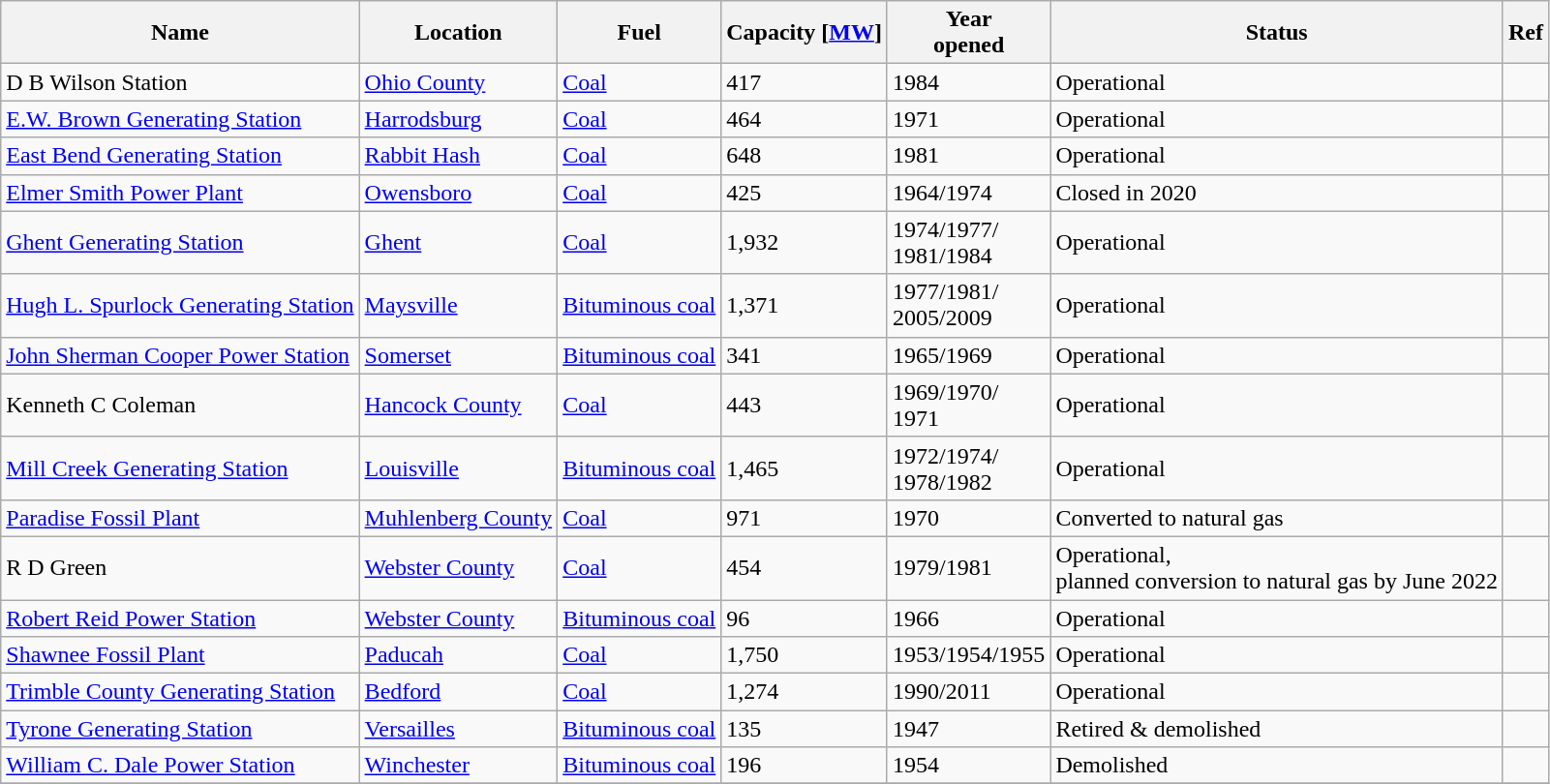<table class="wikitable sortable">
<tr>
<th>Name</th>
<th>Location</th>
<th>Fuel</th>
<th>Capacity &#91;<a href='#'>MW</a>&#93;</th>
<th>Year<br>opened</th>
<th>Status</th>
<th>Ref</th>
</tr>
<tr>
<td>D B Wilson Station</td>
<td><a href='#'>Ohio County</a></td>
<td><a href='#'>Coal</a></td>
<td>417</td>
<td>1984</td>
<td>Operational</td>
</tr>
<tr>
<td><a href='#'>E.W. Brown Generating Station</a></td>
<td><a href='#'>Harrodsburg</a></td>
<td><a href='#'>Coal</a></td>
<td>464</td>
<td>1971</td>
<td>Operational</td>
<td></td>
</tr>
<tr>
<td><a href='#'>East Bend Generating Station</a></td>
<td><a href='#'>Rabbit Hash</a></td>
<td><a href='#'>Coal</a></td>
<td>648</td>
<td>1981</td>
<td>Operational</td>
<td></td>
</tr>
<tr>
<td><a href='#'>Elmer Smith Power Plant</a></td>
<td><a href='#'>Owensboro</a></td>
<td><a href='#'>Coal</a></td>
<td>425</td>
<td>1964/1974</td>
<td>Closed in 2020</td>
<td></td>
</tr>
<tr>
<td><a href='#'>Ghent Generating Station</a></td>
<td><a href='#'>Ghent</a></td>
<td><a href='#'>Coal</a></td>
<td>1,932</td>
<td>1974/1977/<br>1981/1984</td>
<td>Operational</td>
<td></td>
</tr>
<tr>
<td><a href='#'>Hugh L. Spurlock Generating Station</a></td>
<td><a href='#'>Maysville</a></td>
<td><a href='#'>Bituminous coal</a></td>
<td>1,371</td>
<td>1977/1981/<br>2005/2009</td>
<td>Operational</td>
<td></td>
</tr>
<tr>
<td><a href='#'>John Sherman Cooper Power Station</a></td>
<td><a href='#'>Somerset</a></td>
<td><a href='#'>Bituminous coal</a></td>
<td>341</td>
<td>1965/1969</td>
<td>Operational</td>
<td></td>
</tr>
<tr>
<td>Kenneth C Coleman</td>
<td><a href='#'>Hancock County</a></td>
<td><a href='#'>Coal</a></td>
<td>443</td>
<td>1969/1970/<br>1971</td>
<td>Operational</td>
<td></td>
</tr>
<tr>
<td><a href='#'>Mill Creek Generating Station</a></td>
<td><a href='#'>Louisville</a></td>
<td><a href='#'>Bituminous coal</a></td>
<td>1,465</td>
<td>1972/1974/<br>1978/1982</td>
<td>Operational</td>
<td></td>
</tr>
<tr>
<td><a href='#'>Paradise Fossil Plant</a></td>
<td><a href='#'>Muhlenberg County</a></td>
<td><a href='#'>Coal</a></td>
<td>971</td>
<td>1970</td>
<td>Converted to natural gas</td>
<td></td>
</tr>
<tr>
<td>R D Green</td>
<td><a href='#'>Webster County</a></td>
<td><a href='#'>Coal</a></td>
<td>454</td>
<td>1979/1981</td>
<td>Operational,<br>planned conversion to natural gas by June 2022</td>
<td></td>
</tr>
<tr>
<td><a href='#'>Robert Reid Power Station</a></td>
<td><a href='#'>Webster County</a></td>
<td><a href='#'>Bituminous coal</a></td>
<td>96</td>
<td>1966</td>
<td>Operational</td>
<td></td>
</tr>
<tr>
<td><a href='#'>Shawnee Fossil Plant</a></td>
<td><a href='#'>Paducah</a></td>
<td><a href='#'>Coal</a></td>
<td>1,750</td>
<td>1953/1954/1955</td>
<td>Operational</td>
<td></td>
</tr>
<tr>
<td><a href='#'>Trimble County Generating Station</a></td>
<td><a href='#'>Bedford</a></td>
<td><a href='#'>Coal</a></td>
<td>1,274</td>
<td>1990/2011</td>
<td>Operational</td>
<td></td>
</tr>
<tr>
<td><a href='#'>Tyrone Generating Station</a></td>
<td><a href='#'>Versailles</a></td>
<td><a href='#'>Bituminous coal</a></td>
<td>135</td>
<td>1947</td>
<td>Retired & demolished</td>
<td></td>
</tr>
<tr>
<td><a href='#'>William C. Dale Power Station</a></td>
<td><a href='#'>Winchester</a></td>
<td><a href='#'>Bituminous coal</a></td>
<td>196</td>
<td>1954</td>
<td>Demolished</td>
<td></td>
</tr>
<tr>
</tr>
</table>
